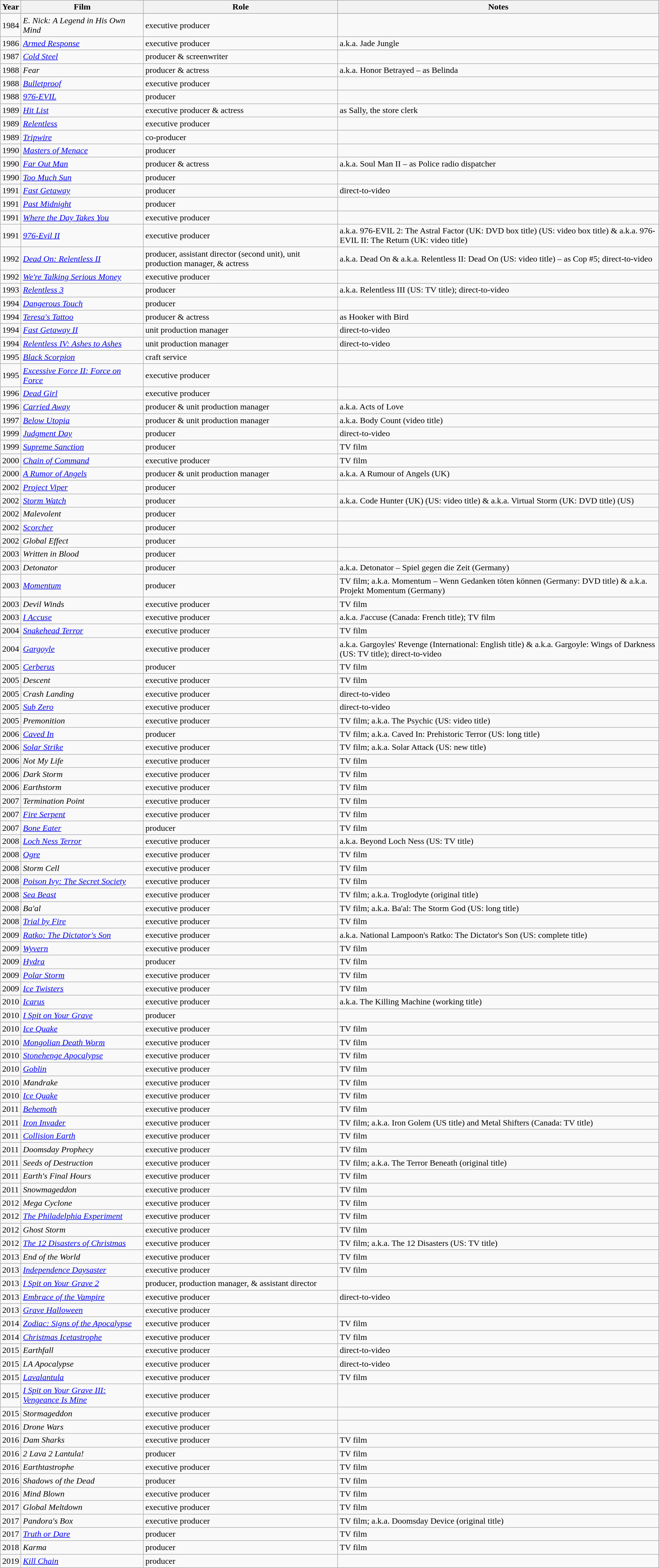<table class="wikitable sortable">
<tr>
<th>Year</th>
<th>Film</th>
<th>Role</th>
<th class="unsortable">Notes</th>
</tr>
<tr>
</tr>
<tr>
<td>1984</td>
<td><em>E. Nick: A Legend in His Own Mind</em></td>
<td>executive producer</td>
<td></td>
</tr>
<tr>
<td>1986</td>
<td><em><a href='#'>Armed Response</a></em></td>
<td>executive producer</td>
<td>a.k.a. Jade Jungle</td>
</tr>
<tr>
<td>1987</td>
<td><em><a href='#'>Cold Steel</a></em></td>
<td>producer & screenwriter</td>
<td></td>
</tr>
<tr>
<td>1988</td>
<td><em>Fear</em></td>
<td>producer & actress</td>
<td>a.k.a. Honor Betrayed – as Belinda</td>
</tr>
<tr>
<td>1988</td>
<td><em><a href='#'>Bulletproof</a></em></td>
<td>executive producer</td>
<td></td>
</tr>
<tr>
<td>1988</td>
<td><em><a href='#'>976-EVIL</a></em></td>
<td>producer</td>
<td></td>
</tr>
<tr>
<td>1989</td>
<td><em><a href='#'>Hit List</a></em></td>
<td>executive producer & actress</td>
<td>as Sally, the store clerk</td>
</tr>
<tr>
<td>1989</td>
<td><em><a href='#'>Relentless</a></em></td>
<td>executive producer</td>
<td></td>
</tr>
<tr>
<td>1989</td>
<td><em><a href='#'>Tripwire</a></em></td>
<td>co-producer</td>
<td></td>
</tr>
<tr>
<td>1990</td>
<td><em><a href='#'>Masters of Menace</a></em></td>
<td>producer</td>
<td></td>
</tr>
<tr>
<td>1990</td>
<td><em><a href='#'>Far Out Man</a></em></td>
<td>producer & actress</td>
<td>a.k.a. Soul Man II – as Police radio dispatcher</td>
</tr>
<tr>
<td>1990</td>
<td><em><a href='#'>Too Much Sun</a></em></td>
<td>producer</td>
<td></td>
</tr>
<tr>
<td>1991</td>
<td><em><a href='#'>Fast Getaway</a></em></td>
<td>producer</td>
<td>direct-to-video</td>
</tr>
<tr>
<td>1991</td>
<td><em><a href='#'>Past Midnight</a></em></td>
<td>producer</td>
<td></td>
</tr>
<tr>
<td>1991</td>
<td><em><a href='#'>Where the Day Takes You</a></em></td>
<td>executive producer</td>
<td></td>
</tr>
<tr>
<td>1991</td>
<td><em><a href='#'>976-Evil II</a></em></td>
<td>executive producer</td>
<td>a.k.a. 976-EVIL 2: The Astral Factor (UK: DVD box title) (US: video box title) & a.k.a. 976-EVIL II: The Return (UK: video title)</td>
</tr>
<tr>
<td>1992</td>
<td><em><a href='#'>Dead On: Relentless II</a></em></td>
<td>producer, assistant director (second unit), unit production manager, & actress</td>
<td>a.k.a. Dead On & a.k.a. Relentless II: Dead On (US: video title) – as Cop #5; direct-to-video</td>
</tr>
<tr>
<td>1992</td>
<td><em><a href='#'>We're Talking Serious Money</a></em></td>
<td>executive producer</td>
<td></td>
</tr>
<tr>
<td>1993</td>
<td><em><a href='#'>Relentless 3</a></em></td>
<td>producer</td>
<td>a.k.a. Relentless III (US: TV title); direct-to-video</td>
</tr>
<tr>
<td>1994</td>
<td><em><a href='#'>Dangerous Touch</a></em></td>
<td>producer</td>
<td></td>
</tr>
<tr>
<td>1994</td>
<td><em><a href='#'>Teresa's Tattoo</a></em></td>
<td>producer & actress</td>
<td>as Hooker with Bird</td>
</tr>
<tr>
<td>1994</td>
<td><em><a href='#'>Fast Getaway II</a></em></td>
<td>unit production manager</td>
<td>direct-to-video</td>
</tr>
<tr>
<td>1994</td>
<td><em><a href='#'>Relentless IV: Ashes to Ashes</a></em></td>
<td>unit production manager</td>
<td>direct-to-video</td>
</tr>
<tr>
<td>1995</td>
<td><em><a href='#'>Black Scorpion</a></em></td>
<td>craft service</td>
<td></td>
</tr>
<tr>
<td>1995</td>
<td><em><a href='#'>Excessive Force II: Force on Force</a></em></td>
<td>executive producer</td>
<td></td>
</tr>
<tr>
<td>1996</td>
<td><em><a href='#'>Dead Girl</a></em></td>
<td>executive producer</td>
<td></td>
</tr>
<tr>
<td>1996</td>
<td><em><a href='#'>Carried Away</a></em></td>
<td>producer & unit production manager</td>
<td>a.k.a. Acts of Love</td>
</tr>
<tr>
<td>1997</td>
<td><em><a href='#'>Below Utopia</a></em></td>
<td>producer & unit production manager</td>
<td>a.k.a. Body Count (video title)</td>
</tr>
<tr>
<td>1999</td>
<td><em><a href='#'>Judgment Day</a></em></td>
<td>producer</td>
<td>direct-to-video</td>
</tr>
<tr>
<td>1999</td>
<td><em><a href='#'>Supreme Sanction</a></em></td>
<td>producer</td>
<td>TV film</td>
</tr>
<tr>
<td>2000</td>
<td><em><a href='#'>Chain of Command</a></em></td>
<td>executive producer</td>
<td>TV film</td>
</tr>
<tr>
<td>2000</td>
<td><em><a href='#'>A Rumor of Angels</a></em></td>
<td>producer & unit production manager</td>
<td>a.k.a. A Rumour of Angels (UK)</td>
</tr>
<tr>
<td>2002</td>
<td><em><a href='#'>Project Viper</a></em></td>
<td>producer</td>
<td></td>
</tr>
<tr>
<td>2002</td>
<td><em><a href='#'>Storm Watch</a></em></td>
<td>producer</td>
<td>a.k.a. Code Hunter (UK) (US: video title) & a.k.a. Virtual Storm (UK: DVD title) (US)</td>
</tr>
<tr>
<td>2002</td>
<td><em>Malevolent</em></td>
<td>producer</td>
<td></td>
</tr>
<tr>
<td>2002</td>
<td><em><a href='#'>Scorcher</a></em></td>
<td>producer</td>
<td></td>
</tr>
<tr>
<td>2002</td>
<td><em>Global Effect</em></td>
<td>producer</td>
<td></td>
</tr>
<tr>
<td>2003</td>
<td><em>Written in Blood</em></td>
<td>producer</td>
<td></td>
</tr>
<tr>
<td>2003</td>
<td><em>Detonator</em></td>
<td>producer</td>
<td>a.k.a. Detonator – Spiel gegen die Zeit (Germany)</td>
</tr>
<tr>
<td>2003</td>
<td><em><a href='#'>Momentum</a></em></td>
<td>producer</td>
<td>TV film; a.k.a. Momentum – Wenn Gedanken töten können (Germany: DVD title) & a.k.a. Projekt Momentum (Germany)</td>
</tr>
<tr>
<td>2003</td>
<td><em>Devil Winds</em></td>
<td>executive producer</td>
<td>TV film</td>
</tr>
<tr>
<td>2003</td>
<td><em><a href='#'>I Accuse</a></em></td>
<td>executive producer</td>
<td>a.k.a. J'accuse (Canada: French title); TV film</td>
</tr>
<tr>
<td>2004</td>
<td><em><a href='#'>Snakehead Terror</a></em></td>
<td>executive producer</td>
<td>TV film</td>
</tr>
<tr>
<td>2004</td>
<td><em><a href='#'>Gargoyle</a></em></td>
<td>executive producer</td>
<td>a.k.a. Gargoyles' Revenge (International: English title) & a.k.a. Gargoyle: Wings of Darkness (US: TV title); direct-to-video</td>
</tr>
<tr>
<td>2005</td>
<td><em><a href='#'>Cerberus</a></em></td>
<td>producer</td>
<td>TV film</td>
</tr>
<tr>
<td>2005</td>
<td><em>Descent</em></td>
<td>executive producer</td>
<td>TV film</td>
</tr>
<tr>
<td>2005</td>
<td><em>Crash Landing</em></td>
<td>executive producer</td>
<td>direct-to-video</td>
</tr>
<tr>
<td>2005</td>
<td><em><a href='#'>Sub Zero</a></em></td>
<td>executive producer</td>
<td>direct-to-video</td>
</tr>
<tr>
<td>2005</td>
<td><em>Premonition</em></td>
<td>executive producer</td>
<td>TV film; a.k.a. The Psychic (US: video title)</td>
</tr>
<tr>
<td>2006</td>
<td><em><a href='#'>Caved In</a></em></td>
<td>producer</td>
<td>TV film; a.k.a. Caved In: Prehistoric Terror (US: long title)</td>
</tr>
<tr>
<td>2006</td>
<td><em><a href='#'>Solar Strike</a></em></td>
<td>executive producer</td>
<td>TV film; a.k.a. Solar Attack (US: new title)</td>
</tr>
<tr>
<td>2006</td>
<td><em>Not My Life</em></td>
<td>executive producer</td>
<td>TV film</td>
</tr>
<tr>
<td>2006</td>
<td><em>Dark Storm</em></td>
<td>executive producer</td>
<td>TV film</td>
</tr>
<tr>
<td>2006</td>
<td><em>Earthstorm</em></td>
<td>executive producer</td>
<td>TV film</td>
</tr>
<tr>
<td>2007</td>
<td><em>Termination Point</em></td>
<td>executive producer</td>
<td>TV film</td>
</tr>
<tr>
<td>2007</td>
<td><em><a href='#'>Fire Serpent</a></em></td>
<td>executive producer</td>
<td>TV film</td>
</tr>
<tr>
<td>2007</td>
<td><em><a href='#'>Bone Eater</a></em></td>
<td>producer</td>
<td>TV film</td>
</tr>
<tr>
<td>2008</td>
<td><em><a href='#'>Loch Ness Terror</a></em></td>
<td>executive producer</td>
<td>a.k.a. Beyond Loch Ness (US: TV title)</td>
</tr>
<tr>
<td>2008</td>
<td><em><a href='#'>Ogre</a></em></td>
<td>executive producer</td>
<td>TV film</td>
</tr>
<tr>
<td>2008</td>
<td><em>Storm Cell</em></td>
<td>executive producer</td>
<td>TV film</td>
</tr>
<tr>
<td>2008</td>
<td><em><a href='#'>Poison Ivy: The Secret Society</a></em></td>
<td>executive producer</td>
<td>TV film</td>
</tr>
<tr>
<td>2008</td>
<td><em><a href='#'>Sea Beast</a></em></td>
<td>executive producer</td>
<td>TV film; a.k.a. Troglodyte (original title)</td>
</tr>
<tr>
<td>2008</td>
<td><em>Ba'al</em></td>
<td>executive producer</td>
<td>TV film; a.k.a. Ba'al: The Storm God (US: long title)</td>
</tr>
<tr>
<td>2008</td>
<td><em><a href='#'>Trial by Fire</a></em></td>
<td>executive producer</td>
<td>TV film</td>
</tr>
<tr>
<td>2009</td>
<td><em><a href='#'>Ratko: The Dictator's Son</a></em></td>
<td>executive producer</td>
<td>a.k.a. National Lampoon's Ratko: The Dictator's Son (US: complete title)</td>
</tr>
<tr>
<td>2009</td>
<td><em><a href='#'>Wyvern</a></em></td>
<td>executive producer</td>
<td>TV film</td>
</tr>
<tr>
<td>2009</td>
<td><em><a href='#'>Hydra</a></em></td>
<td>producer</td>
<td>TV film</td>
</tr>
<tr>
<td>2009</td>
<td><em><a href='#'>Polar Storm</a></em></td>
<td>executive producer</td>
<td>TV film</td>
</tr>
<tr>
<td>2009</td>
<td><em><a href='#'>Ice Twisters</a></em></td>
<td>executive producer</td>
<td>TV film</td>
</tr>
<tr>
<td>2010</td>
<td><em><a href='#'>Icarus</a></em></td>
<td>executive producer</td>
<td>a.k.a. The Killing Machine (working title)</td>
</tr>
<tr>
<td>2010</td>
<td><em><a href='#'>I Spit on Your Grave</a></em></td>
<td>producer</td>
<td></td>
</tr>
<tr>
<td>2010</td>
<td><em><a href='#'>Ice Quake</a></em></td>
<td>executive producer</td>
<td>TV film</td>
</tr>
<tr>
<td>2010</td>
<td><em><a href='#'>Mongolian Death Worm</a></em></td>
<td>executive producer</td>
<td>TV film</td>
</tr>
<tr>
<td>2010</td>
<td><em><a href='#'>Stonehenge Apocalypse</a></em></td>
<td>executive producer</td>
<td>TV film</td>
</tr>
<tr>
<td>2010</td>
<td><em><a href='#'>Goblin</a></em></td>
<td>executive producer</td>
<td>TV film</td>
</tr>
<tr>
<td>2010</td>
<td><em>Mandrake</em></td>
<td>executive producer</td>
<td>TV film</td>
</tr>
<tr>
<td>2010</td>
<td><em><a href='#'>Ice Quake</a></em></td>
<td>executive producer</td>
<td>TV film</td>
</tr>
<tr>
<td>2011</td>
<td><em><a href='#'>Behemoth</a></em></td>
<td>executive producer</td>
<td>TV film</td>
</tr>
<tr>
<td>2011</td>
<td><em><a href='#'>Iron Invader</a></em></td>
<td>executive producer</td>
<td>TV film; a.k.a. Iron Golem (US title) and Metal Shifters (Canada: TV title)</td>
</tr>
<tr>
<td>2011</td>
<td><em><a href='#'>Collision Earth</a></em></td>
<td>executive producer</td>
<td>TV film</td>
</tr>
<tr>
<td>2011</td>
<td><em>Doomsday Prophecy</em></td>
<td>executive producer</td>
<td>TV film</td>
</tr>
<tr>
<td>2011</td>
<td><em>Seeds of Destruction</em></td>
<td>executive producer</td>
<td>TV film; a.k.a. The Terror Beneath (original title)</td>
</tr>
<tr>
<td>2011</td>
<td><em>Earth's Final Hours</em></td>
<td>executive producer</td>
<td>TV film</td>
</tr>
<tr>
<td>2011</td>
<td><em>Snowmageddon</em></td>
<td>executive producer</td>
<td>TV film</td>
</tr>
<tr>
<td>2012</td>
<td><em>Mega Cyclone</em></td>
<td>executive producer</td>
<td>TV film</td>
</tr>
<tr>
<td>2012</td>
<td><em><a href='#'>The Philadelphia Experiment</a></em></td>
<td>executive producer</td>
<td>TV film</td>
</tr>
<tr>
<td>2012</td>
<td><em>Ghost Storm</em></td>
<td>executive producer</td>
<td>TV film</td>
</tr>
<tr>
<td>2012</td>
<td><em><a href='#'>The 12 Disasters of Christmas</a></em></td>
<td>executive producer</td>
<td>TV film; a.k.a. The 12 Disasters (US: TV title)</td>
</tr>
<tr>
<td>2013</td>
<td><em>End of the World</em></td>
<td>executive producer</td>
<td>TV film</td>
</tr>
<tr>
<td>2013</td>
<td><em><a href='#'>Independence Daysaster</a></em></td>
<td>executive producer</td>
<td>TV film</td>
</tr>
<tr>
<td>2013</td>
<td><em><a href='#'>I Spit on Your Grave 2</a></em></td>
<td>producer, production manager, & assistant director</td>
<td></td>
</tr>
<tr>
<td>2013</td>
<td><em><a href='#'>Embrace of the Vampire</a></em></td>
<td>executive producer</td>
<td>direct-to-video</td>
</tr>
<tr>
<td>2013</td>
<td><em><a href='#'>Grave Halloween</a></em></td>
<td>executive producer</td>
<td></td>
</tr>
<tr>
<td>2014</td>
<td><em><a href='#'>Zodiac: Signs of the Apocalypse</a></em></td>
<td>executive producer</td>
<td>TV film</td>
</tr>
<tr>
<td>2014</td>
<td><em><a href='#'>Christmas Icetastrophe</a></em></td>
<td>executive producer</td>
<td>TV film</td>
</tr>
<tr>
<td>2015</td>
<td><em>Earthfall</em></td>
<td>executive producer</td>
<td>direct-to-video</td>
</tr>
<tr>
<td>2015</td>
<td><em>LA Apocalypse</em></td>
<td>executive producer</td>
<td>direct-to-video</td>
</tr>
<tr>
<td>2015</td>
<td><em><a href='#'>Lavalantula</a></em></td>
<td>executive producer</td>
<td>TV film</td>
</tr>
<tr>
<td>2015</td>
<td><em><a href='#'>I Spit on Your Grave III: Vengeance Is Mine</a></em></td>
<td>executive producer</td>
<td></td>
</tr>
<tr>
<td>2015</td>
<td><em>Stormageddon</em></td>
<td>executive producer</td>
<td></td>
</tr>
<tr>
<td>2016</td>
<td><em>Drone Wars</em></td>
<td>executive producer</td>
<td></td>
</tr>
<tr>
<td>2016</td>
<td><em>Dam Sharks</em></td>
<td>executive producer</td>
<td>TV film</td>
</tr>
<tr>
<td>2016</td>
<td><em>2 Lava 2 Lantula!</em></td>
<td>producer</td>
<td>TV film</td>
</tr>
<tr>
<td>2016</td>
<td><em>Earthtastrophe</em></td>
<td>executive producer</td>
<td>TV film</td>
</tr>
<tr>
<td>2016</td>
<td><em>Shadows of the Dead</em></td>
<td>producer</td>
<td>TV film</td>
</tr>
<tr>
<td>2016</td>
<td><em>Mind Blown</em></td>
<td>executive producer</td>
<td>TV film</td>
</tr>
<tr>
<td>2017</td>
<td><em>Global Meltdown</em></td>
<td>executive producer</td>
<td>TV film</td>
</tr>
<tr>
<td>2017</td>
<td><em>Pandora's Box</em></td>
<td>executive producer</td>
<td>TV film; a.k.a. Doomsday Device (original title)</td>
</tr>
<tr>
<td>2017</td>
<td><em><a href='#'>Truth or Dare</a></em></td>
<td>producer</td>
<td>TV film</td>
</tr>
<tr>
<td>2018</td>
<td><em>Karma</em></td>
<td>producer</td>
<td>TV film</td>
</tr>
<tr>
<td>2019</td>
<td><em><a href='#'>Kill Chain</a></em></td>
<td>producer</td>
<td></td>
</tr>
</table>
